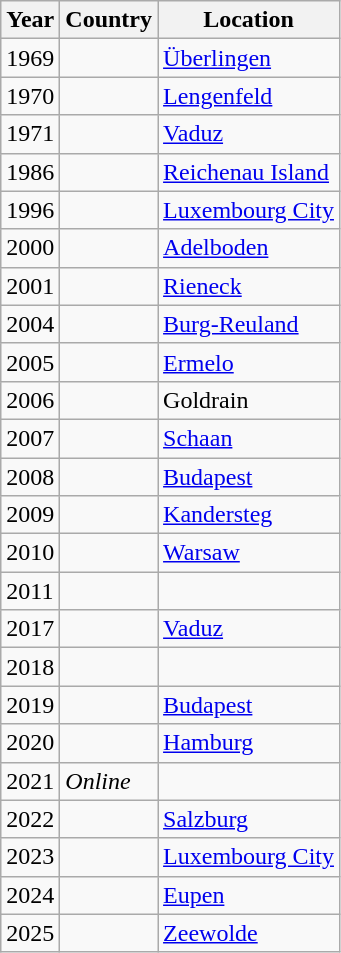<table class="wikitable">
<tr>
<th>Year</th>
<th>Country</th>
<th>Location</th>
</tr>
<tr>
<td>1969</td>
<td></td>
<td><a href='#'>Überlingen</a></td>
</tr>
<tr>
<td>1970</td>
<td></td>
<td><a href='#'>Lengenfeld</a></td>
</tr>
<tr>
<td>1971</td>
<td></td>
<td><a href='#'>Vaduz</a></td>
</tr>
<tr>
<td>1986</td>
<td></td>
<td><a href='#'>Reichenau Island</a></td>
</tr>
<tr>
<td>1996</td>
<td></td>
<td><a href='#'>Luxembourg City</a></td>
</tr>
<tr>
<td>2000</td>
<td></td>
<td><a href='#'>Adelboden</a></td>
</tr>
<tr>
<td>2001</td>
<td></td>
<td><a href='#'>Rieneck</a></td>
</tr>
<tr>
<td>2004</td>
<td></td>
<td><a href='#'>Burg-Reuland</a></td>
</tr>
<tr>
<td>2005</td>
<td></td>
<td><a href='#'>Ermelo</a></td>
</tr>
<tr>
<td>2006</td>
<td></td>
<td>Goldrain</td>
</tr>
<tr>
<td>2007</td>
<td></td>
<td><a href='#'>Schaan</a></td>
</tr>
<tr>
<td>2008</td>
<td></td>
<td><a href='#'>Budapest</a></td>
</tr>
<tr>
<td>2009</td>
<td></td>
<td><a href='#'>Kandersteg</a></td>
</tr>
<tr>
<td>2010</td>
<td></td>
<td><a href='#'>Warsaw</a></td>
</tr>
<tr>
<td>2011</td>
<td></td>
<td></td>
</tr>
<tr>
<td>2017</td>
<td></td>
<td><a href='#'>Vaduz</a></td>
</tr>
<tr>
<td>2018</td>
<td></td>
<td></td>
</tr>
<tr>
<td>2019</td>
<td></td>
<td><a href='#'>Budapest</a></td>
</tr>
<tr>
<td>2020</td>
<td></td>
<td><a href='#'>Hamburg</a></td>
</tr>
<tr>
<td>2021</td>
<td><em>Online</em></td>
<td></td>
</tr>
<tr>
<td>2022</td>
<td></td>
<td><a href='#'>Salzburg</a></td>
</tr>
<tr>
<td>2023</td>
<td></td>
<td><a href='#'>Luxembourg City</a></td>
</tr>
<tr>
<td>2024</td>
<td></td>
<td><a href='#'>Eupen</a></td>
</tr>
<tr>
<td>2025</td>
<td></td>
<td><a href='#'>Zeewolde</a></td>
</tr>
</table>
